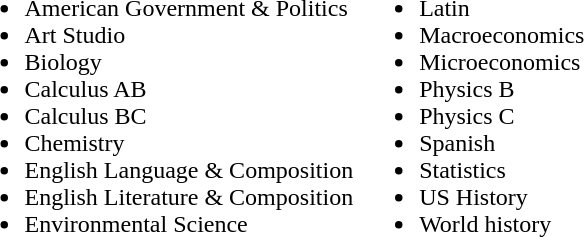<table>
<tr valign ="top">
<td><br><ul><li>American Government & Politics</li><li>Art Studio</li><li>Biology</li><li>Calculus AB</li><li>Calculus BC</li><li>Chemistry</li><li>English Language & Composition</li><li>English Literature & Composition</li><li>Environmental Science</li></ul></td>
<td><br><ul><li>Latin</li><li>Macroeconomics</li><li>Microeconomics</li><li>Physics B</li><li>Physics C</li><li>Spanish</li><li>Statistics</li><li>US History</li><li>World history</li></ul></td>
</tr>
</table>
